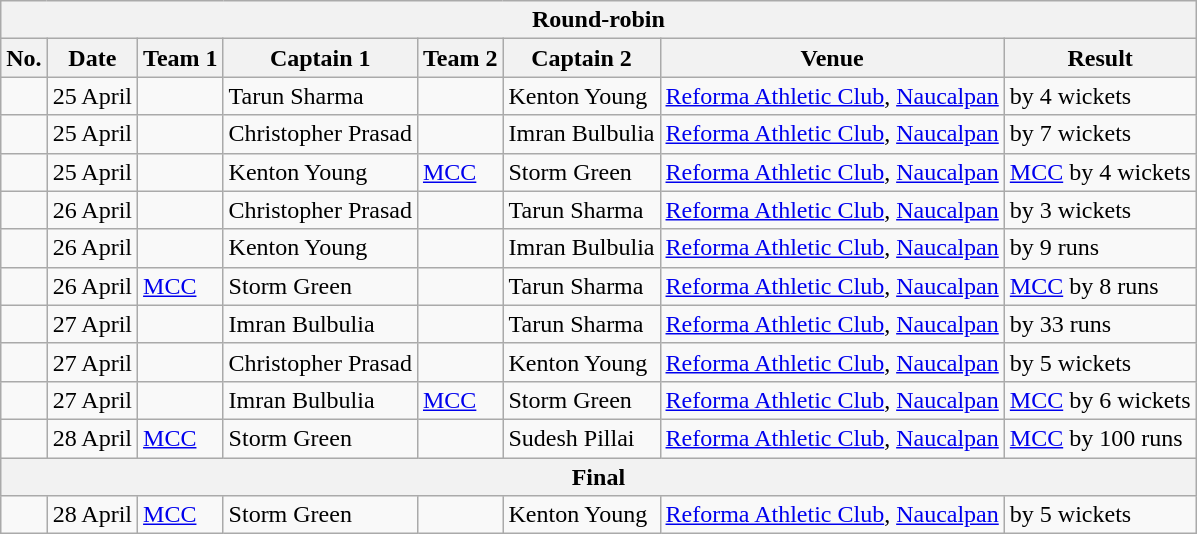<table class="wikitable">
<tr>
<th colspan="8">Round-robin</th>
</tr>
<tr>
<th>No.</th>
<th>Date</th>
<th>Team 1</th>
<th>Captain 1</th>
<th>Team 2</th>
<th>Captain 2</th>
<th>Venue</th>
<th>Result</th>
</tr>
<tr>
<td></td>
<td>25 April</td>
<td></td>
<td>Tarun Sharma</td>
<td></td>
<td>Kenton Young</td>
<td><a href='#'>Reforma Athletic Club</a>, <a href='#'>Naucalpan</a></td>
<td> by 4 wickets</td>
</tr>
<tr>
<td></td>
<td>25 April</td>
<td></td>
<td>Christopher Prasad</td>
<td></td>
<td>Imran Bulbulia</td>
<td><a href='#'>Reforma Athletic Club</a>, <a href='#'>Naucalpan</a></td>
<td> by 7 wickets</td>
</tr>
<tr>
<td></td>
<td>25 April</td>
<td></td>
<td>Kenton Young</td>
<td> <a href='#'>MCC</a></td>
<td>Storm Green</td>
<td><a href='#'>Reforma Athletic Club</a>, <a href='#'>Naucalpan</a></td>
<td><a href='#'>MCC</a> by 4 wickets</td>
</tr>
<tr>
<td></td>
<td>26 April</td>
<td></td>
<td>Christopher Prasad</td>
<td></td>
<td>Tarun Sharma</td>
<td><a href='#'>Reforma Athletic Club</a>, <a href='#'>Naucalpan</a></td>
<td> by 3 wickets</td>
</tr>
<tr>
<td></td>
<td>26 April</td>
<td></td>
<td>Kenton Young</td>
<td></td>
<td>Imran Bulbulia</td>
<td><a href='#'>Reforma Athletic Club</a>, <a href='#'>Naucalpan</a></td>
<td> by 9 runs</td>
</tr>
<tr>
<td></td>
<td>26 April</td>
<td> <a href='#'>MCC</a></td>
<td>Storm Green</td>
<td></td>
<td>Tarun Sharma</td>
<td><a href='#'>Reforma Athletic Club</a>, <a href='#'>Naucalpan</a></td>
<td><a href='#'>MCC</a> by 8 runs</td>
</tr>
<tr>
<td></td>
<td>27 April</td>
<td></td>
<td>Imran Bulbulia</td>
<td></td>
<td>Tarun Sharma</td>
<td><a href='#'>Reforma Athletic Club</a>, <a href='#'>Naucalpan</a></td>
<td> by 33 runs</td>
</tr>
<tr>
<td></td>
<td>27 April</td>
<td></td>
<td>Christopher Prasad</td>
<td></td>
<td>Kenton Young</td>
<td><a href='#'>Reforma Athletic Club</a>, <a href='#'>Naucalpan</a></td>
<td> by 5 wickets</td>
</tr>
<tr>
<td></td>
<td>27 April</td>
<td></td>
<td>Imran Bulbulia</td>
<td><a href='#'>MCC</a></td>
<td>Storm Green</td>
<td><a href='#'>Reforma Athletic Club</a>, <a href='#'>Naucalpan</a></td>
<td><a href='#'>MCC</a> by 6 wickets</td>
</tr>
<tr>
<td></td>
<td>28 April</td>
<td> <a href='#'>MCC</a></td>
<td>Storm Green</td>
<td></td>
<td>Sudesh Pillai</td>
<td><a href='#'>Reforma Athletic Club</a>, <a href='#'>Naucalpan</a></td>
<td><a href='#'>MCC</a> by 100 runs</td>
</tr>
<tr>
<th colspan="8">Final</th>
</tr>
<tr>
<td></td>
<td>28 April</td>
<td> <a href='#'>MCC</a></td>
<td>Storm Green</td>
<td></td>
<td>Kenton Young</td>
<td><a href='#'>Reforma Athletic Club</a>, <a href='#'>Naucalpan</a></td>
<td> by 5 wickets</td>
</tr>
</table>
